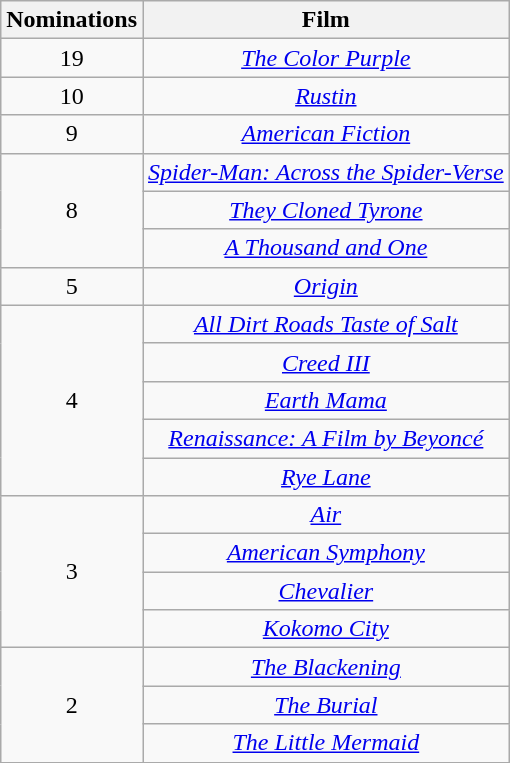<table class="wikitable" rowspan="2" style="text-align:center" background: #f6e39c;>
<tr>
<th scope="col" style="width:55px;">Nominations</th>
<th scope="col" style="text-align:center;">Film</th>
</tr>
<tr>
<td>19</td>
<td><em><a href='#'>The Color Purple</a></em></td>
</tr>
<tr>
<td>10</td>
<td><em><a href='#'>Rustin</a></em></td>
</tr>
<tr>
<td>9</td>
<td><em><a href='#'>American Fiction</a></em></td>
</tr>
<tr>
<td rowspan=3>8</td>
<td><em><a href='#'>Spider-Man: Across the Spider-Verse</a></em></td>
</tr>
<tr>
<td><em><a href='#'>They Cloned Tyrone</a></em></td>
</tr>
<tr>
<td><em><a href='#'>A Thousand and One</a></em></td>
</tr>
<tr>
<td>5</td>
<td><em><a href='#'>Origin</a></em></td>
</tr>
<tr>
<td rowspan=5>4</td>
<td><em><a href='#'>All Dirt Roads Taste of Salt</a></em></td>
</tr>
<tr>
<td><em><a href='#'>Creed III</a></em></td>
</tr>
<tr>
<td><em><a href='#'>Earth Mama</a></em></td>
</tr>
<tr>
<td><em><a href='#'>Renaissance: A Film by Beyoncé</a></em></td>
</tr>
<tr>
<td><em><a href='#'>Rye Lane</a></em></td>
</tr>
<tr>
<td rowspan=4>3</td>
<td><em><a href='#'>Air</a></em></td>
</tr>
<tr>
<td><em><a href='#'>American Symphony</a></em></td>
</tr>
<tr>
<td><em><a href='#'>Chevalier</a></em></td>
</tr>
<tr>
<td><em><a href='#'>Kokomo City</a></em></td>
</tr>
<tr>
<td rowspan=3>2</td>
<td><em><a href='#'>The Blackening</a></em></td>
</tr>
<tr>
<td><em><a href='#'>The Burial</a></em></td>
</tr>
<tr>
<td><em><a href='#'>The Little Mermaid</a></em></td>
</tr>
</table>
